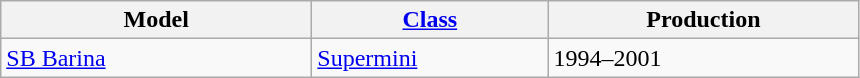<table class="wikitable">
<tr>
<th style="width:200px;">Model</th>
<th style="width:150px;"><a href='#'>Class</a></th>
<th style="width:200px;">Production</th>
</tr>
<tr>
<td valign="top"><a href='#'>SB Barina</a></td>
<td valign="top"><a href='#'>Supermini</a></td>
<td valign="top">1994–2001</td>
</tr>
</table>
